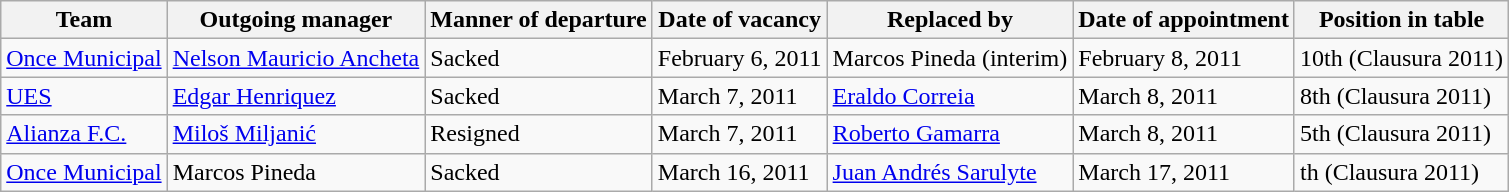<table class="wikitable">
<tr>
<th>Team</th>
<th>Outgoing manager</th>
<th>Manner of departure</th>
<th>Date of vacancy</th>
<th>Replaced by</th>
<th>Date of appointment</th>
<th>Position in table</th>
</tr>
<tr>
<td><a href='#'>Once Municipal</a></td>
<td> <a href='#'>Nelson Mauricio Ancheta</a></td>
<td>Sacked</td>
<td>February 6, 2011</td>
<td>  Marcos Pineda (interim)</td>
<td>February 8, 2011</td>
<td>10th (Clausura 2011)</td>
</tr>
<tr>
<td><a href='#'>UES</a></td>
<td> <a href='#'>Edgar Henriquez</a></td>
<td>Sacked</td>
<td>March 7, 2011</td>
<td>  <a href='#'>Eraldo Correia</a></td>
<td>March 8, 2011</td>
<td>8th (Clausura 2011)</td>
</tr>
<tr>
<td><a href='#'>Alianza F.C.</a></td>
<td> <a href='#'>Miloš Miljanić</a></td>
<td>Resigned</td>
<td>March 7, 2011</td>
<td>  <a href='#'>Roberto Gamarra</a></td>
<td>March 8, 2011</td>
<td>5th (Clausura 2011)</td>
</tr>
<tr>
<td><a href='#'>Once Municipal</a></td>
<td> Marcos Pineda</td>
<td>Sacked</td>
<td>March 16, 2011</td>
<td> <a href='#'>Juan Andrés Sarulyte</a></td>
<td>March 17, 2011</td>
<td>th (Clausura 2011)</td>
</tr>
</table>
